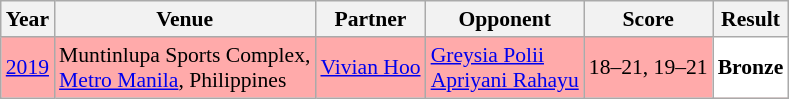<table class="sortable wikitable" style="font-size: 90%;">
<tr>
<th>Year</th>
<th>Venue</th>
<th>Partner</th>
<th>Opponent</th>
<th>Score</th>
<th>Result</th>
</tr>
<tr style="background:#FFAAAA">
<td align="center"><a href='#'>2019</a></td>
<td align="left">Muntinlupa Sports Complex,<br><a href='#'>Metro Manila</a>, Philippines</td>
<td align="left"> <a href='#'>Vivian Hoo</a></td>
<td align="left"> <a href='#'>Greysia Polii</a><br> <a href='#'>Apriyani Rahayu</a></td>
<td align="left">18–21, 19–21</td>
<td style="text-align:left; background:white"> <strong>Bronze</strong></td>
</tr>
</table>
